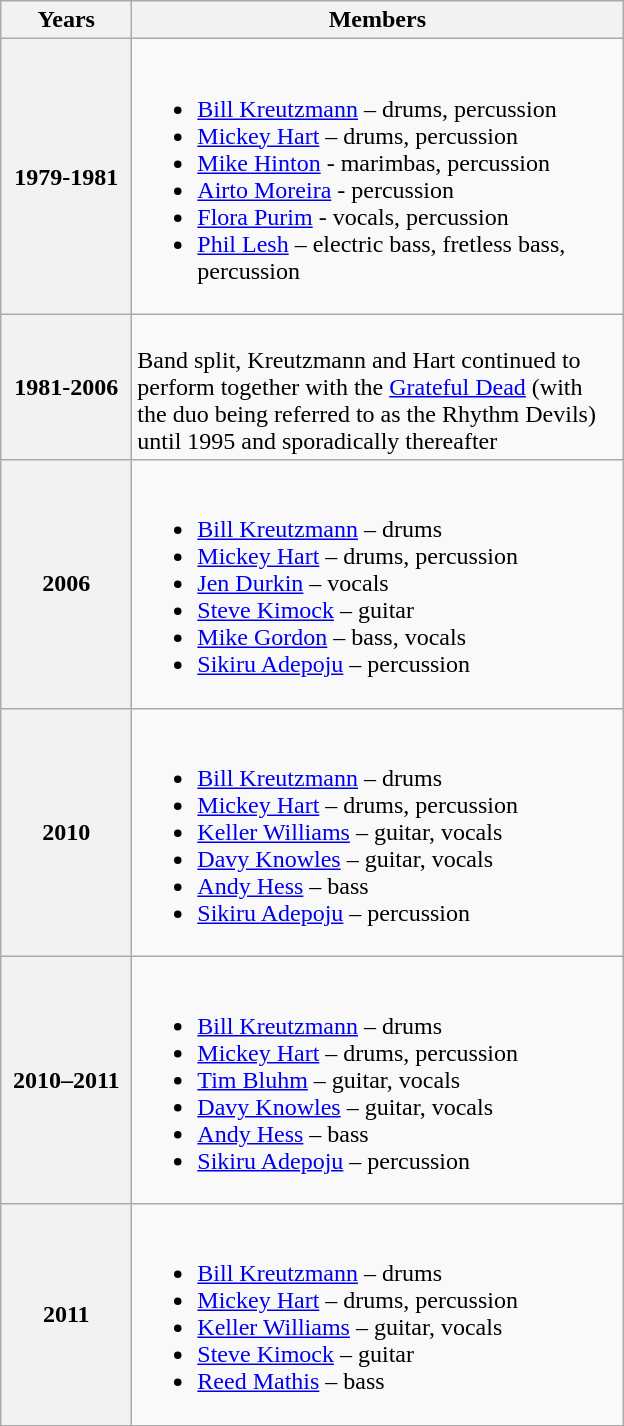<table class="wikitable">
<tr>
<th scope="col" style="width:5em;">Years</th>
<th scope="col" style="width:20em;">Members</th>
</tr>
<tr>
<th>1979-1981</th>
<td><br><ul><li><a href='#'>Bill Kreutzmann</a> – drums, percussion</li><li><a href='#'>Mickey Hart</a> – drums, percussion</li><li><a href='#'>Mike Hinton</a> - marimbas, percussion</li><li><a href='#'>Airto Moreira</a> - percussion</li><li><a href='#'>Flora Purim</a> - vocals, percussion</li><li><a href='#'>Phil Lesh</a> – electric bass, fretless bass, percussion</li></ul></td>
</tr>
<tr>
<th>1981-2006</th>
<td><br>Band split, Kreutzmann and Hart continued to perform together with the <a href='#'>Grateful Dead</a> (with the duo being referred to as the Rhythm Devils) until 1995 and sporadically thereafter</td>
</tr>
<tr>
<th>2006</th>
<td><br><ul><li><a href='#'>Bill Kreutzmann</a> – drums</li><li><a href='#'>Mickey Hart</a> – drums, percussion</li><li><a href='#'>Jen Durkin</a> – vocals</li><li><a href='#'>Steve Kimock</a> – guitar</li><li><a href='#'>Mike Gordon</a> – bass, vocals</li><li><a href='#'>Sikiru Adepoju</a> – percussion</li></ul></td>
</tr>
<tr>
<th>2010</th>
<td><br><ul><li><a href='#'>Bill Kreutzmann</a> – drums</li><li><a href='#'>Mickey Hart</a> – drums, percussion</li><li><a href='#'>Keller Williams</a> – guitar, vocals</li><li><a href='#'>Davy Knowles</a> – guitar, vocals</li><li><a href='#'>Andy Hess</a> – bass</li><li><a href='#'>Sikiru Adepoju</a> – percussion</li></ul></td>
</tr>
<tr>
<th>2010–2011</th>
<td><br><ul><li><a href='#'>Bill Kreutzmann</a> – drums</li><li><a href='#'>Mickey Hart</a> – drums, percussion</li><li><a href='#'>Tim Bluhm</a> – guitar, vocals</li><li><a href='#'>Davy Knowles</a> – guitar, vocals</li><li><a href='#'>Andy Hess</a> – bass</li><li><a href='#'>Sikiru Adepoju</a> – percussion</li></ul></td>
</tr>
<tr>
<th>2011</th>
<td><br><ul><li><a href='#'>Bill Kreutzmann</a> – drums</li><li><a href='#'>Mickey Hart</a> – drums, percussion</li><li><a href='#'>Keller Williams</a> – guitar, vocals</li><li><a href='#'>Steve Kimock</a> – guitar</li><li><a href='#'>Reed Mathis</a> – bass</li></ul></td>
</tr>
<tr>
</tr>
</table>
